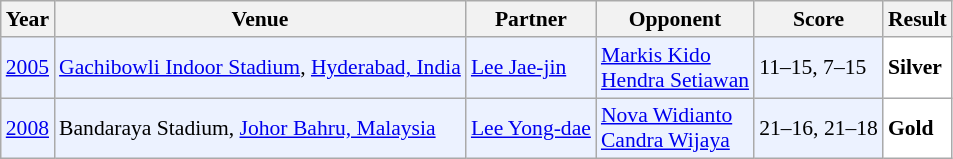<table class="sortable wikitable" style="font-size: 90%;">
<tr>
<th>Year</th>
<th>Venue</th>
<th>Partner</th>
<th>Opponent</th>
<th>Score</th>
<th>Result</th>
</tr>
<tr style="background:#ECF2FF">
<td align="center"><a href='#'>2005</a></td>
<td align="left"><a href='#'>Gachibowli Indoor Stadium</a>, <a href='#'>Hyderabad, India</a></td>
<td align="left"> <a href='#'>Lee Jae-jin</a></td>
<td align="left"> <a href='#'>Markis Kido</a> <br>  <a href='#'>Hendra Setiawan</a></td>
<td align="left">11–15, 7–15</td>
<td style="text-align:left; background:white"> <strong>Silver</strong></td>
</tr>
<tr style="background:#ECF2FF">
<td align="center"><a href='#'>2008</a></td>
<td align="left">Bandaraya Stadium, <a href='#'>Johor Bahru, Malaysia</a></td>
<td align="left"> <a href='#'>Lee Yong-dae</a></td>
<td align="left"> <a href='#'>Nova Widianto</a> <br>  <a href='#'>Candra Wijaya</a></td>
<td align="left">21–16, 21–18</td>
<td style="text-align:left; background:white"> <strong>Gold</strong></td>
</tr>
</table>
